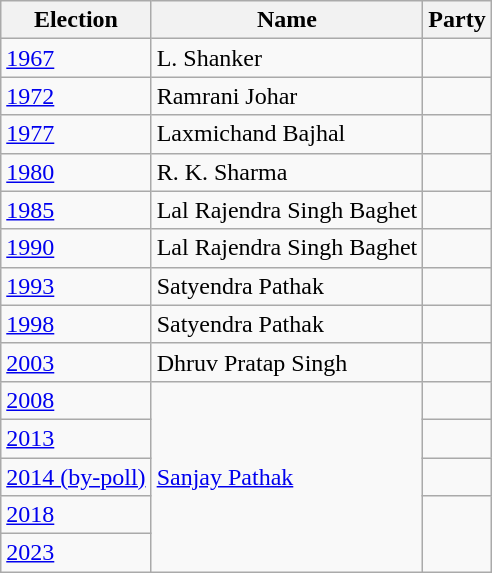<table class="wikitable sortable">
<tr>
<th>Election</th>
<th>Name</th>
<th colspan=2>Party</th>
</tr>
<tr>
<td><a href='#'>1967</a></td>
<td>L. Shanker</td>
<td></td>
</tr>
<tr>
<td><a href='#'>1972</a></td>
<td>Ramrani Johar</td>
</tr>
<tr>
<td><a href='#'>1977</a></td>
<td>Laxmichand Bajhal</td>
<td></td>
</tr>
<tr>
<td><a href='#'>1980</a></td>
<td>R. K. Sharma</td>
<td></td>
</tr>
<tr>
<td><a href='#'>1985</a></td>
<td>Lal Rajendra Singh Baghet</td>
<td></td>
</tr>
<tr>
<td><a href='#'>1990</a></td>
<td>Lal Rajendra Singh Baghet</td>
</tr>
<tr>
<td><a href='#'>1993</a></td>
<td>Satyendra Pathak</td>
<td></td>
</tr>
<tr>
<td><a href='#'>1998</a></td>
<td>Satyendra Pathak</td>
</tr>
<tr>
<td><a href='#'>2003</a></td>
<td>Dhruv Pratap Singh</td>
<td></td>
</tr>
<tr>
<td><a href='#'>2008</a></td>
<td rowspan="5"><a href='#'>Sanjay Pathak</a></td>
<td></td>
</tr>
<tr>
<td><a href='#'>2013</a></td>
</tr>
<tr>
<td><a href='#'>2014 (by-poll)</a></td>
<td></td>
</tr>
<tr>
<td><a href='#'>2018</a></td>
</tr>
<tr>
<td><a href='#'>2023</a></td>
</tr>
</table>
